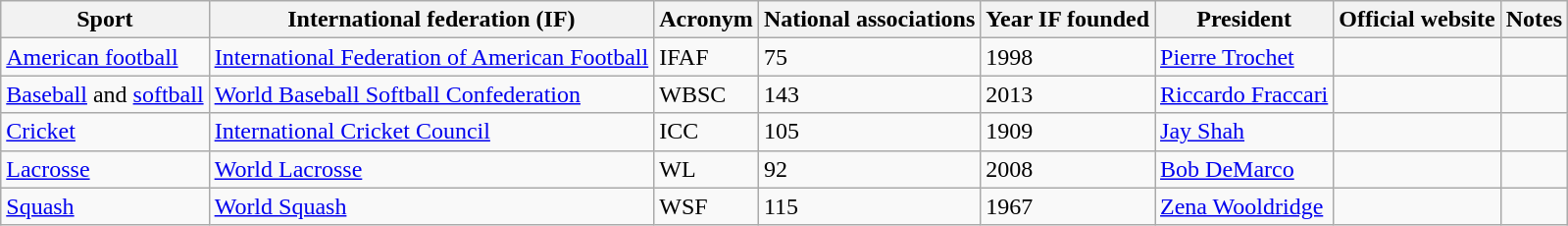<table class="wikitable sortable">
<tr>
<th>Sport</th>
<th>International federation (IF)</th>
<th>Acronym</th>
<th>National associations</th>
<th>Year IF founded</th>
<th>President</th>
<th>Official website</th>
<th>Notes</th>
</tr>
<tr>
<td><a href='#'>American football</a></td>
<td><a href='#'>International Federation of American Football</a></td>
<td>IFAF</td>
<td>75</td>
<td>1998</td>
<td> <a href='#'>Pierre Trochet</a></td>
<td></td>
<td></td>
</tr>
<tr>
<td><a href='#'>Baseball</a> and <a href='#'>softball</a></td>
<td><a href='#'>World Baseball Softball Confederation</a></td>
<td>WBSC</td>
<td>143</td>
<td>2013</td>
<td> <a href='#'>Riccardo Fraccari</a></td>
<td></td>
<td></td>
</tr>
<tr>
<td><a href='#'>Cricket</a></td>
<td><a href='#'>International Cricket Council</a></td>
<td>ICC</td>
<td>105</td>
<td>1909</td>
<td> <a href='#'>Jay Shah</a></td>
<td></td>
<td></td>
</tr>
<tr>
<td><a href='#'>Lacrosse</a></td>
<td><a href='#'>World Lacrosse</a></td>
<td>WL</td>
<td>92</td>
<td>2008</td>
<td> <a href='#'>Bob DeMarco</a></td>
<td></td>
<td></td>
</tr>
<tr>
<td><a href='#'>Squash</a></td>
<td><a href='#'>World Squash</a></td>
<td>WSF</td>
<td>115</td>
<td>1967</td>
<td> <a href='#'>Zena Wooldridge</a></td>
<td></td>
<td></td>
</tr>
</table>
